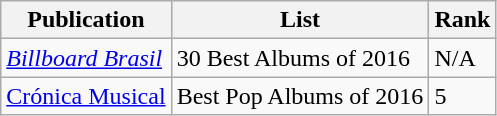<table class="wikitable sortable">
<tr>
<th>Publication</th>
<th>List</th>
<th>Rank</th>
</tr>
<tr>
<td><em><a href='#'>Billboard Brasil</a></em></td>
<td>30 Best Albums of 2016</td>
<td>N/A</td>
</tr>
<tr>
<td><a href='#'>Crónica Musical</a></td>
<td>Best Pop Albums of 2016</td>
<td>5</td>
</tr>
</table>
